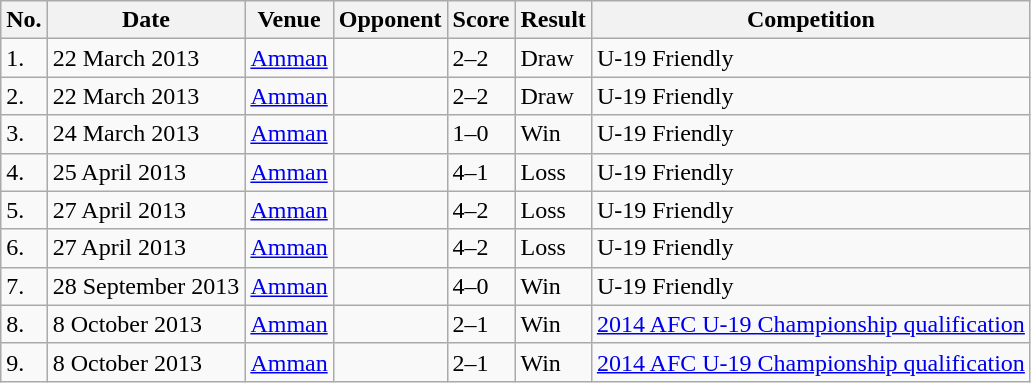<table class="wikitable">
<tr>
<th>No.</th>
<th>Date</th>
<th>Venue</th>
<th>Opponent</th>
<th>Score</th>
<th>Result</th>
<th>Competition</th>
</tr>
<tr>
<td>1.</td>
<td>22 March 2013</td>
<td><a href='#'>Amman</a></td>
<td></td>
<td>2–2</td>
<td>Draw</td>
<td>U-19 Friendly</td>
</tr>
<tr>
<td>2.</td>
<td>22 March 2013</td>
<td><a href='#'>Amman</a></td>
<td></td>
<td>2–2</td>
<td>Draw</td>
<td>U-19 Friendly</td>
</tr>
<tr>
<td>3.</td>
<td>24 March 2013</td>
<td><a href='#'>Amman</a></td>
<td></td>
<td>1–0</td>
<td>Win</td>
<td>U-19 Friendly</td>
</tr>
<tr>
<td>4.</td>
<td>25 April 2013</td>
<td><a href='#'>Amman</a></td>
<td></td>
<td>4–1</td>
<td>Loss</td>
<td>U-19 Friendly</td>
</tr>
<tr>
<td>5.</td>
<td>27 April 2013</td>
<td><a href='#'>Amman</a></td>
<td></td>
<td>4–2</td>
<td>Loss</td>
<td>U-19 Friendly</td>
</tr>
<tr>
<td>6.</td>
<td>27 April 2013</td>
<td><a href='#'>Amman</a></td>
<td></td>
<td>4–2</td>
<td>Loss</td>
<td>U-19 Friendly</td>
</tr>
<tr>
<td>7.</td>
<td>28 September 2013</td>
<td><a href='#'>Amman</a></td>
<td></td>
<td>4–0</td>
<td>Win</td>
<td>U-19 Friendly</td>
</tr>
<tr>
<td>8.</td>
<td>8 October 2013</td>
<td><a href='#'>Amman</a></td>
<td></td>
<td>2–1</td>
<td>Win</td>
<td><a href='#'>2014 AFC U-19 Championship qualification</a></td>
</tr>
<tr>
<td>9.</td>
<td>8 October 2013</td>
<td><a href='#'>Amman</a></td>
<td></td>
<td>2–1</td>
<td>Win</td>
<td><a href='#'>2014 AFC U-19 Championship qualification</a></td>
</tr>
</table>
